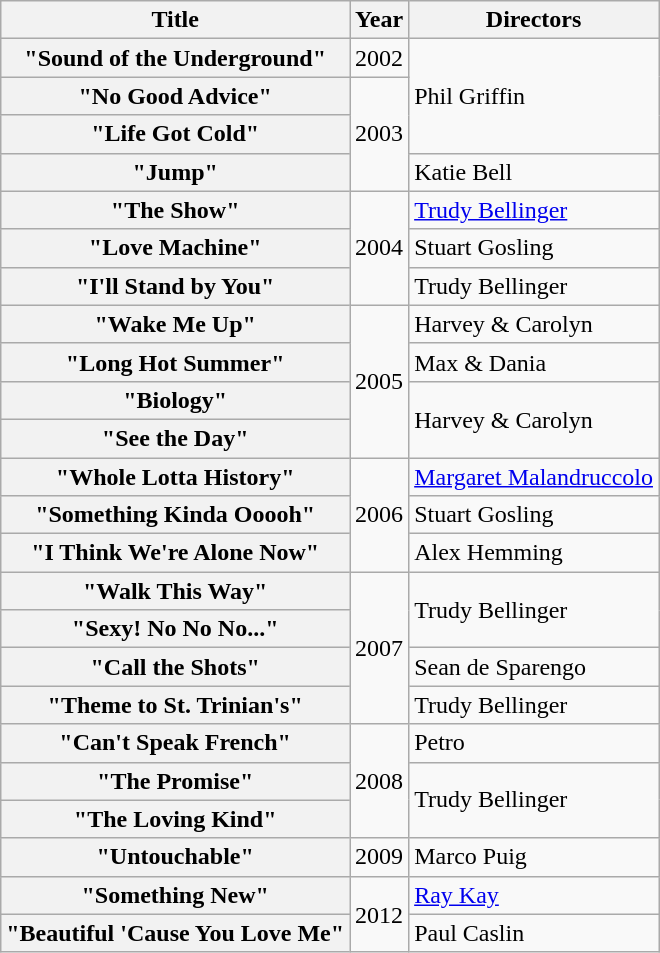<table class="wikitable plainrowheaders">
<tr>
<th scope=col>Title</th>
<th scope=col>Year</th>
<th scope=col>Directors</th>
</tr>
<tr>
<th scope=row>"Sound of the Underground"</th>
<td>2002</td>
<td rowspan=3>Phil Griffin</td>
</tr>
<tr>
<th scope=row>"No Good Advice"</th>
<td rowspan=3>2003</td>
</tr>
<tr>
<th scope=row>"Life Got Cold"</th>
</tr>
<tr>
<th scope=row>"Jump"</th>
<td>Katie Bell</td>
</tr>
<tr>
<th scope=row>"The Show"</th>
<td rowspan=3>2004</td>
<td><a href='#'>Trudy Bellinger</a></td>
</tr>
<tr>
<th scope=row>"Love Machine"</th>
<td>Stuart Gosling</td>
</tr>
<tr>
<th scope=row>"I'll Stand by You"</th>
<td>Trudy Bellinger</td>
</tr>
<tr>
<th scope=row>"Wake Me Up"</th>
<td rowspan=4>2005</td>
<td>Harvey & Carolyn</td>
</tr>
<tr>
<th scope=row>"Long Hot Summer"</th>
<td>Max & Dania</td>
</tr>
<tr>
<th scope=row>"Biology"</th>
<td rowspan=2>Harvey & Carolyn</td>
</tr>
<tr>
<th scope=row>"See the Day"</th>
</tr>
<tr>
<th scope=row>"Whole Lotta History"</th>
<td rowspan=3>2006</td>
<td><a href='#'>Margaret Malandruccolo</a></td>
</tr>
<tr>
<th scope=row>"Something Kinda Ooooh"</th>
<td>Stuart Gosling</td>
</tr>
<tr>
<th scope=row>"I Think We're Alone Now"</th>
<td>Alex Hemming</td>
</tr>
<tr>
<th scope=row>"Walk This Way"</th>
<td rowspan=4>2007</td>
<td rowspan=2>Trudy Bellinger</td>
</tr>
<tr>
<th scope=row>"Sexy! No No No..."</th>
</tr>
<tr>
<th scope=row>"Call the Shots"</th>
<td>Sean de Sparengo</td>
</tr>
<tr>
<th scope=row>"Theme to St. Trinian's"</th>
<td>Trudy Bellinger</td>
</tr>
<tr>
<th scope=row>"Can't Speak French"</th>
<td rowspan=3>2008</td>
<td>Petro</td>
</tr>
<tr>
<th scope=row>"The Promise"</th>
<td rowspan=2>Trudy Bellinger</td>
</tr>
<tr>
<th scope=row>"The Loving Kind"</th>
</tr>
<tr>
<th scope=row>"Untouchable"</th>
<td>2009</td>
<td>Marco Puig</td>
</tr>
<tr>
<th scope=row>"Something New"</th>
<td rowspan=2>2012</td>
<td><a href='#'>Ray Kay</a></td>
</tr>
<tr>
<th scope=row>"Beautiful 'Cause You Love Me"</th>
<td>Paul Caslin</td>
</tr>
</table>
